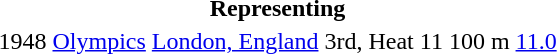<table>
<tr>
<th colspan="6">Representing </th>
</tr>
<tr>
<td>1948</td>
<td><a href='#'>Olympics</a></td>
<td><a href='#'>London, England</a></td>
<td>3rd, Heat 11</td>
<td>100 m</td>
<td><a href='#'>11.0</a></td>
</tr>
</table>
